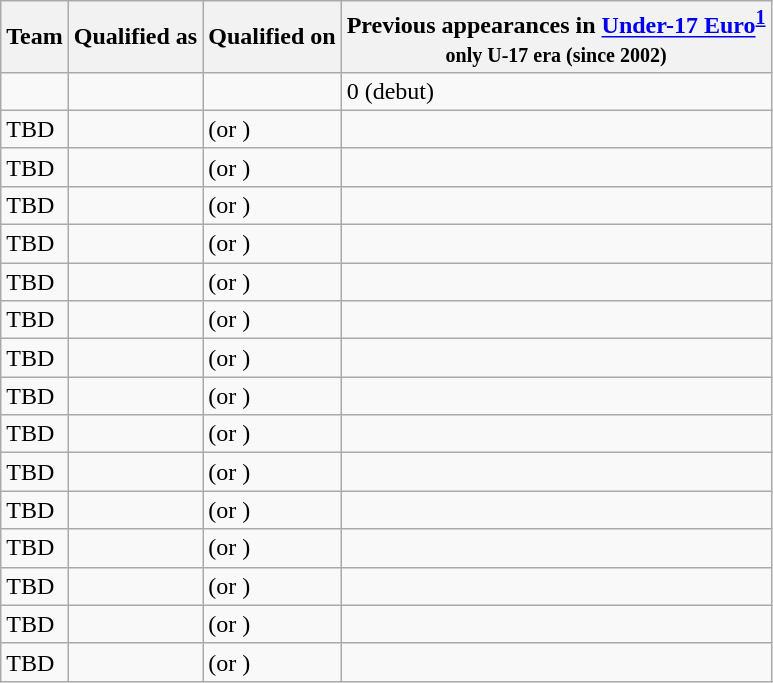<table class="wikitable sortable">
<tr>
<th>Team</th>
<th>Qualified as</th>
<th>Qualified on</th>
<th data-sort-type="number">Previous appearances in <a href='#'>Under-17 Euro</a><sup><a href='#'>1</a></sup><br><small>only U-17 era (since 2002)</small></th>
</tr>
<tr>
<td></td>
<td></td>
<td></td>
<td>0 (debut)</td>
</tr>
<tr>
<td>TBD</td>
<td></td>
<td> (or )</td>
<td></td>
</tr>
<tr>
<td>TBD</td>
<td></td>
<td> (or )</td>
<td></td>
</tr>
<tr>
<td>TBD</td>
<td></td>
<td> (or )</td>
<td></td>
</tr>
<tr>
<td>TBD</td>
<td></td>
<td> (or )</td>
<td></td>
</tr>
<tr>
<td>TBD</td>
<td></td>
<td> (or )</td>
<td></td>
</tr>
<tr>
<td>TBD</td>
<td></td>
<td> (or )</td>
<td></td>
</tr>
<tr>
<td>TBD</td>
<td></td>
<td> (or )</td>
<td></td>
</tr>
<tr>
<td>TBD</td>
<td></td>
<td> (or )</td>
<td></td>
</tr>
<tr>
<td>TBD</td>
<td></td>
<td> (or )</td>
<td></td>
</tr>
<tr>
<td>TBD</td>
<td></td>
<td> (or )</td>
<td></td>
</tr>
<tr>
<td>TBD</td>
<td></td>
<td> (or )</td>
<td></td>
</tr>
<tr>
<td>TBD</td>
<td></td>
<td> (or )</td>
<td></td>
</tr>
<tr>
<td>TBD</td>
<td></td>
<td> (or )</td>
<td></td>
</tr>
<tr>
<td>TBD</td>
<td></td>
<td> (or )</td>
<td></td>
</tr>
<tr>
<td>TBD</td>
<td></td>
<td> (or )</td>
<td></td>
</tr>
</table>
